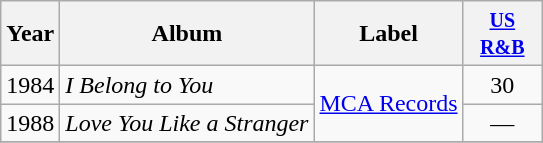<table class="wikitable">
<tr>
<th>Year</th>
<th>Album</th>
<th>Label</th>
<th style="width:45px;"><small><a href='#'>US R&B</a></small><br></th>
</tr>
<tr>
<td>1984</td>
<td><em>I Belong to You</em></td>
<td rowspan="2"><a href='#'>MCA Records</a></td>
<td align=center>30</td>
</tr>
<tr>
<td>1988</td>
<td><em>Love You Like a Stranger</em></td>
<td align=center>—</td>
</tr>
<tr>
</tr>
</table>
